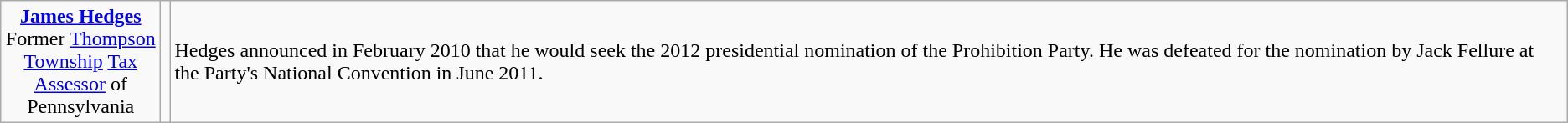<table class=wikitable>
<tr>
<td style="text-align:center; width:120px;"><strong><a href='#'>James Hedges</a></strong><br>Former <a href='#'>Thompson Township</a> <a href='#'>Tax Assessor</a> of Pennsylvania</td>
<td></td>
<td>Hedges announced in February 2010 that he would seek the 2012 presidential nomination of the Prohibition Party. He was defeated for the nomination by Jack Fellure at the Party's National Convention in June 2011.</td>
</tr>
</table>
